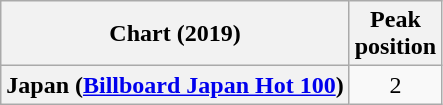<table class="wikitable plainrowheaders" style="text-align:center">
<tr>
<th>Chart (2019)</th>
<th>Peak<br>position</th>
</tr>
<tr>
<th scope="row">Japan (<a href='#'>Billboard Japan Hot 100</a>)</th>
<td>2</td>
</tr>
</table>
